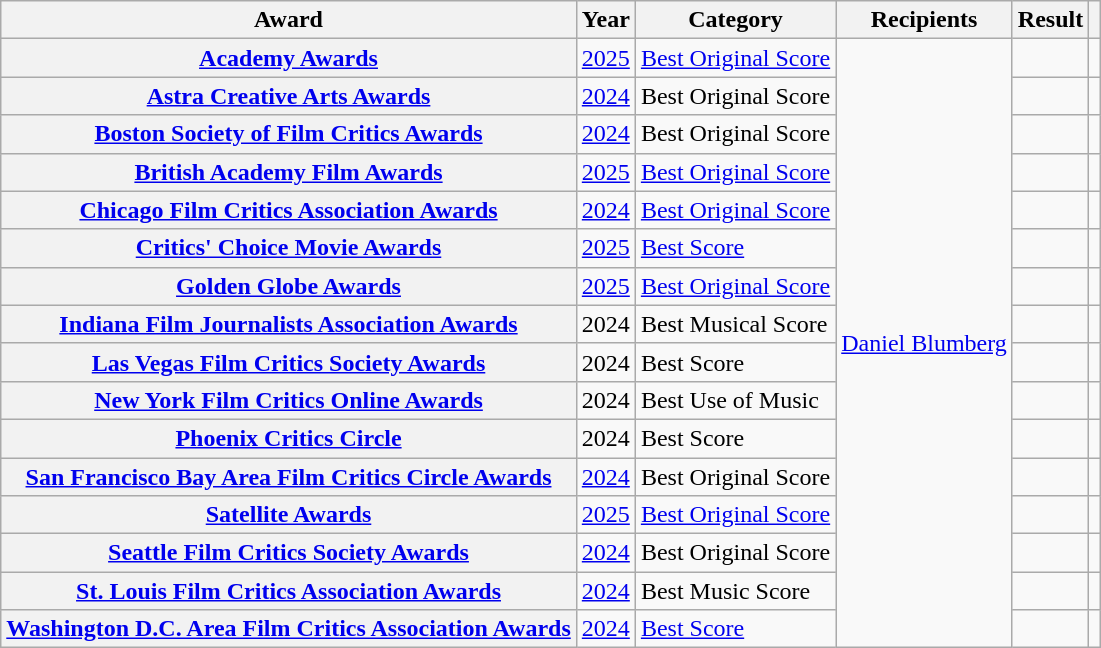<table class="wikitable sortable plainrowheaders">
<tr>
<th scope="col">Award</th>
<th scope="col">Year</th>
<th scope="col">Category</th>
<th scope="col">Recipients</th>
<th scope="col">Result</th>
<th scope="col" class="unsortable"></th>
</tr>
<tr>
<th scope="row"><a href='#'>Academy Awards</a></th>
<td><a href='#'>2025</a></td>
<td><a href='#'>Best Original Score</a></td>
<td rowspan="16"><a href='#'>Daniel Blumberg</a></td>
<td></td>
<td></td>
</tr>
<tr>
<th scope="row"><a href='#'>Astra Creative Arts Awards</a></th>
<td><a href='#'>2024</a></td>
<td>Best Original Score</td>
<td></td>
<td></td>
</tr>
<tr>
<th scope="row"><a href='#'>Boston Society of Film Critics Awards</a></th>
<td><a href='#'>2024</a></td>
<td>Best Original Score</td>
<td></td>
<td></td>
</tr>
<tr>
<th scope="row"><a href='#'>British Academy Film Awards</a></th>
<td><a href='#'>2025</a></td>
<td><a href='#'>Best Original Score</a></td>
<td></td>
<td></td>
</tr>
<tr>
<th scope="row"><a href='#'>Chicago Film Critics Association Awards</a></th>
<td><a href='#'>2024</a></td>
<td><a href='#'>Best Original Score</a></td>
<td></td>
<td></td>
</tr>
<tr>
<th scope="row"><a href='#'>Critics' Choice Movie Awards</a></th>
<td><a href='#'>2025</a></td>
<td><a href='#'>Best Score</a></td>
<td></td>
<td></td>
</tr>
<tr>
<th scope="row"><a href='#'>Golden Globe Awards</a></th>
<td><a href='#'>2025</a></td>
<td><a href='#'>Best Original Score</a></td>
<td></td>
<td></td>
</tr>
<tr>
<th scope="row"><a href='#'>Indiana Film Journalists Association Awards</a></th>
<td>2024</td>
<td>Best Musical Score</td>
<td></td>
<td></td>
</tr>
<tr>
<th scope="row"><a href='#'>Las Vegas Film Critics Society Awards</a></th>
<td>2024</td>
<td>Best Score</td>
<td></td>
<td></td>
</tr>
<tr>
<th scope="row"><a href='#'>New York Film Critics Online Awards</a></th>
<td>2024</td>
<td>Best Use of Music</td>
<td></td>
<td></td>
</tr>
<tr>
<th scope="row"><a href='#'>Phoenix Critics Circle</a></th>
<td>2024</td>
<td>Best Score</td>
<td></td>
<td></td>
</tr>
<tr>
<th scope="row"><a href='#'>San Francisco Bay Area Film Critics Circle Awards</a></th>
<td><a href='#'>2024</a></td>
<td>Best Original Score</td>
<td></td>
<td></td>
</tr>
<tr>
<th scope="row"><a href='#'>Satellite Awards</a></th>
<td><a href='#'>2025</a></td>
<td><a href='#'>Best Original Score</a></td>
<td></td>
<td></td>
</tr>
<tr>
<th scope="row"><a href='#'>Seattle Film Critics Society Awards</a></th>
<td><a href='#'>2024</a></td>
<td>Best Original Score</td>
<td></td>
<td></td>
</tr>
<tr>
<th scope="row"><a href='#'>St. Louis Film Critics Association Awards</a></th>
<td><a href='#'>2024</a></td>
<td>Best Music Score</td>
<td></td>
<td></td>
</tr>
<tr>
<th scope="row"><a href='#'>Washington D.C. Area Film Critics Association Awards</a></th>
<td><a href='#'>2024</a></td>
<td><a href='#'>Best Score</a></td>
<td></td>
<td></td>
</tr>
</table>
